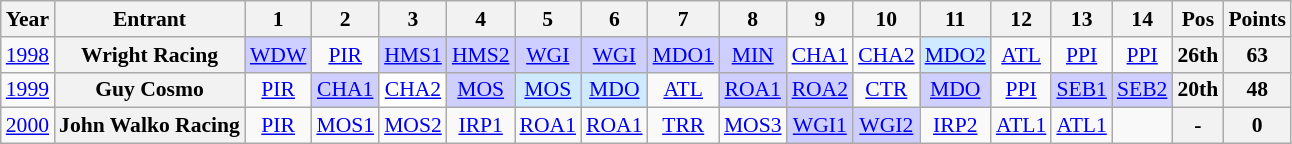<table class="wikitable" style="text-align:center; font-size:90%">
<tr>
<th>Year</th>
<th>Entrant</th>
<th>1</th>
<th>2</th>
<th>3</th>
<th>4</th>
<th>5</th>
<th>6</th>
<th>7</th>
<th>8</th>
<th>9</th>
<th>10</th>
<th>11</th>
<th>12</th>
<th>13</th>
<th>14</th>
<th>Pos</th>
<th>Points</th>
</tr>
<tr>
<td><a href='#'>1998</a></td>
<th>Wright Racing</th>
<td style="background-color:#CFCFFF"><a href='#'>WDW</a><br></td>
<td><a href='#'>PIR</a></td>
<td style="background-color:#CFCFFF"><a href='#'>HMS1</a><br></td>
<td style="background-color:#CFCFFF"><a href='#'>HMS2</a><br></td>
<td style="background-color:#CFCFFF"><a href='#'>WGI</a><br></td>
<td style="background-color:#CFCFFF"><a href='#'>WGI</a><br></td>
<td style="background-color:#CFCFFF"><a href='#'>MDO1</a><br></td>
<td style="background-color:#CFCFFF"><a href='#'>MIN</a><br></td>
<td><a href='#'>CHA1</a></td>
<td><a href='#'>CHA2</a></td>
<td style="background-color:#CFEAFF"><a href='#'>MDO2</a><br></td>
<td><a href='#'>ATL</a></td>
<td><a href='#'>PPI</a></td>
<td><a href='#'>PPI</a></td>
<th>26th</th>
<th>63</th>
</tr>
<tr>
<td><a href='#'>1999</a></td>
<th>Guy Cosmo</th>
<td><a href='#'>PIR</a></td>
<td style="background-color:#CFCFFF"><a href='#'>CHA1</a><br></td>
<td style="background-color:#FFFFFF"><a href='#'>CHA2</a><br></td>
<td style="background-color:#CFCFFF"><a href='#'>MOS</a><br></td>
<td style="background-color:#CFEAFF"><a href='#'>MOS</a><br></td>
<td style="background-color:#CFEAFF"><a href='#'>MDO</a><br></td>
<td><a href='#'>ATL</a></td>
<td style="background-color:#CFCFFF"><a href='#'>ROA1</a><br></td>
<td style="background-color:#CFCFFF"><a href='#'>ROA2</a><br></td>
<td><a href='#'>CTR</a></td>
<td style="background-color:#CFCFFF"><a href='#'>MDO</a><br></td>
<td><a href='#'>PPI</a></td>
<td style="background-color:#CFCFFF"><a href='#'>SEB1</a><br></td>
<td style="background-color:#CFCFFF"><a href='#'>SEB2</a><br></td>
<th>20th</th>
<th>48</th>
</tr>
<tr>
<td><a href='#'>2000</a></td>
<th>John Walko Racing</th>
<td><a href='#'>PIR</a></td>
<td><a href='#'>MOS1</a></td>
<td><a href='#'>MOS2</a></td>
<td><a href='#'>IRP1</a></td>
<td><a href='#'>ROA1</a></td>
<td><a href='#'>ROA1</a></td>
<td><a href='#'>TRR</a></td>
<td><a href='#'>MOS3</a></td>
<td style="background-color:#CFCFFF"><a href='#'>WGI1</a><br></td>
<td style="background-color:#CFCFFF"><a href='#'>WGI2</a><br></td>
<td><a href='#'>IRP2</a></td>
<td><a href='#'>ATL1</a></td>
<td><a href='#'>ATL1</a></td>
<td></td>
<th>-</th>
<th>0</th>
</tr>
</table>
